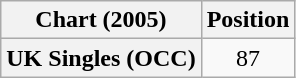<table class="wikitable plainrowheaders">
<tr>
<th scope="col">Chart (2005)</th>
<th scope="col">Position</th>
</tr>
<tr>
<th scope="row">UK Singles (OCC)</th>
<td align="center">87</td>
</tr>
</table>
